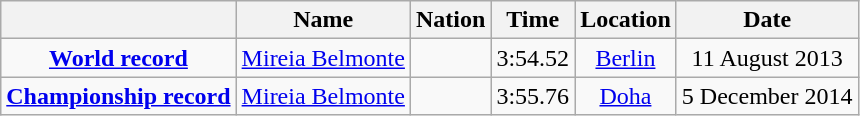<table class=wikitable style=text-align:center>
<tr>
<th></th>
<th>Name</th>
<th>Nation</th>
<th>Time</th>
<th>Location</th>
<th>Date</th>
</tr>
<tr>
<td><strong><a href='#'>World record</a></strong></td>
<td align=left><a href='#'>Mireia Belmonte</a></td>
<td align=left></td>
<td align=left>3:54.52</td>
<td><a href='#'>Berlin</a></td>
<td>11 August 2013</td>
</tr>
<tr>
<td><strong><a href='#'>Championship record</a></strong></td>
<td align=left><a href='#'>Mireia Belmonte</a></td>
<td align=left></td>
<td align=left>3:55.76</td>
<td><a href='#'>Doha</a></td>
<td>5 December 2014</td>
</tr>
</table>
